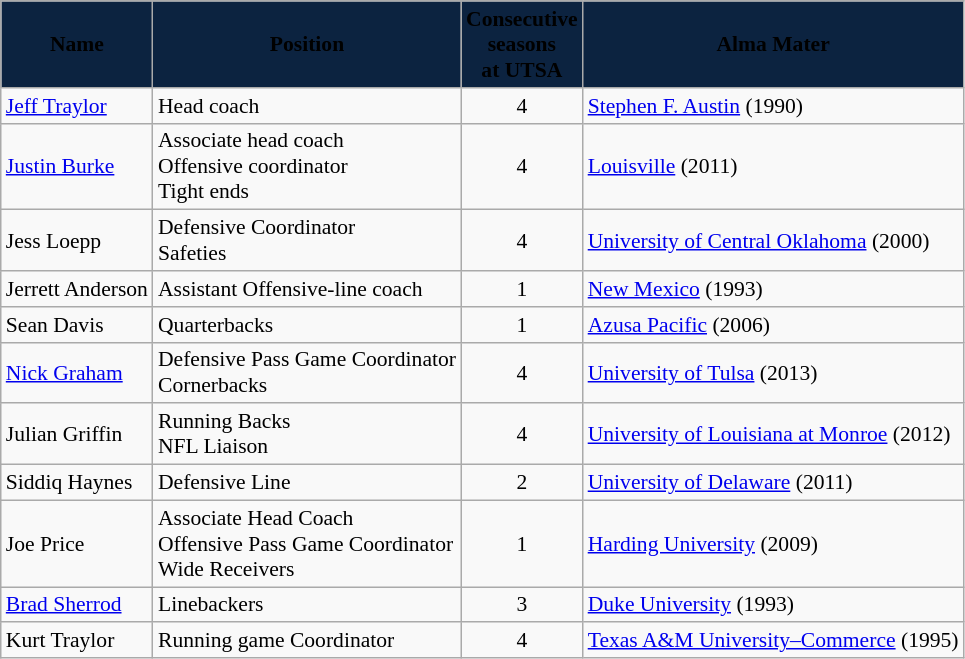<table class="wikitable" style="font-size:90%;">
<tr>
<th style="background:#0C2340;"><span>Name</span></th>
<th style="background:#0C2340;"><span>Position</span></th>
<th style="background:#0C2340;"><span>Consecutive<br>seasons<br>at UTSA</span></th>
<th style="background:#0C2340;"><span>Alma Mater</span></th>
</tr>
<tr>
<td><a href='#'>Jeff Traylor</a></td>
<td>Head coach</td>
<td style="text-align:center;">4</td>
<td><a href='#'>Stephen F. Austin</a> (1990)</td>
</tr>
<tr>
<td><a href='#'>Justin Burke</a></td>
<td>Associate head coach<br>Offensive coordinator<br>Tight ends</td>
<td style="text-align:center;">4</td>
<td><a href='#'>Louisville</a> (2011)</td>
</tr>
<tr>
<td>Jess Loepp</td>
<td>Defensive Coordinator<br>Safeties</td>
<td style="text-align:center;">4</td>
<td><a href='#'>University of Central Oklahoma</a> (2000)</td>
</tr>
<tr>
<td>Jerrett Anderson</td>
<td>Assistant Offensive-line coach</td>
<td style="text-align:center;">1</td>
<td><a href='#'>New Mexico</a> (1993)</td>
</tr>
<tr>
<td>Sean Davis</td>
<td>Quarterbacks</td>
<td style="text-align:center;">1</td>
<td><a href='#'>Azusa Pacific</a> (2006)</td>
</tr>
<tr>
<td><a href='#'>Nick Graham</a></td>
<td>Defensive Pass Game Coordinator<br>Cornerbacks</td>
<td style="text-align:center;">4</td>
<td><a href='#'>University of Tulsa</a> (2013)</td>
</tr>
<tr>
<td>Julian Griffin</td>
<td>Running Backs<br>NFL Liaison</td>
<td style="text-align:center;">4</td>
<td><a href='#'>University of Louisiana at Monroe</a> (2012)</td>
</tr>
<tr>
<td>Siddiq Haynes</td>
<td>Defensive Line</td>
<td style="text-align:center;">2</td>
<td><a href='#'>University of Delaware</a> (2011)</td>
</tr>
<tr>
<td>Joe Price</td>
<td>Associate Head Coach<br>Offensive Pass Game Coordinator<br>Wide Receivers</td>
<td style="text-align:center;">1</td>
<td><a href='#'>Harding University</a> (2009)</td>
</tr>
<tr>
<td><a href='#'>Brad Sherrod</a></td>
<td>Linebackers</td>
<td style="text-align:center;">3</td>
<td><a href='#'>Duke University</a> (1993)</td>
</tr>
<tr>
<td>Kurt Traylor</td>
<td>Running game Coordinator</td>
<td style="text-align:center;">4</td>
<td><a href='#'>Texas A&M University–Commerce</a> (1995)</td>
</tr>
</table>
